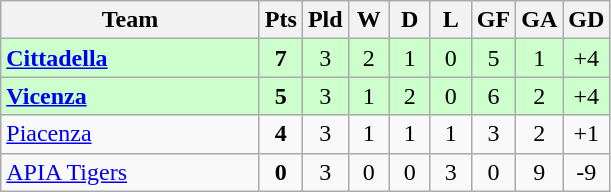<table class=wikitable style="text-align:center">
<tr>
<th width=165>Team</th>
<th width=20>Pts</th>
<th width=20>Pld</th>
<th width=20>W</th>
<th width=20>D</th>
<th width=20>L</th>
<th width=20>GF</th>
<th width=20>GA</th>
<th width=20>GD</th>
</tr>
<tr style="background:#ccffcc">
<td style="text-align:left"><strong> <a href='#'>Cittadella</a></strong></td>
<td><strong>7</strong></td>
<td>3</td>
<td>2</td>
<td>1</td>
<td>0</td>
<td>5</td>
<td>1</td>
<td>+4</td>
</tr>
<tr style="background:#ccffcc">
<td style="text-align:left"><strong> <a href='#'>Vicenza</a></strong></td>
<td><strong>5</strong></td>
<td>3</td>
<td>1</td>
<td>2</td>
<td>0</td>
<td>6</td>
<td>2</td>
<td>+4</td>
</tr>
<tr>
<td style="text-align:left"> <a href='#'>Piacenza</a></td>
<td><strong>4</strong></td>
<td>3</td>
<td>1</td>
<td>1</td>
<td>1</td>
<td>3</td>
<td>2</td>
<td>+1</td>
</tr>
<tr>
<td style="text-align:left"> <a href='#'>APIA Tigers</a></td>
<td><strong>0</strong></td>
<td>3</td>
<td>0</td>
<td>0</td>
<td>3</td>
<td>0</td>
<td>9</td>
<td>-9</td>
</tr>
</table>
